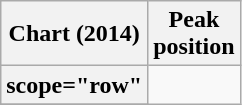<table class="wikitable sortable plainrowheaders">
<tr>
<th scope="col">Chart (2014)</th>
<th scope="col">Peak <br> position</th>
</tr>
<tr>
<th>scope="row"</th>
</tr>
<tr>
</tr>
</table>
